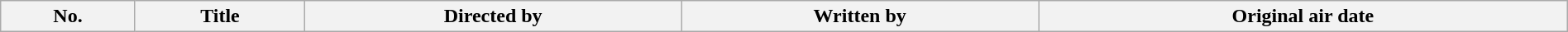<table class="wikitable plainrowheaders" style="width:100%; background:#fff;">
<tr>
<th style="background:#;">No.</th>
<th style="background:#;">Title</th>
<th style="background:#;">Directed by</th>
<th style="background:#;">Written by</th>
<th style="background:#;">Original air date<br>








</th>
</tr>
</table>
